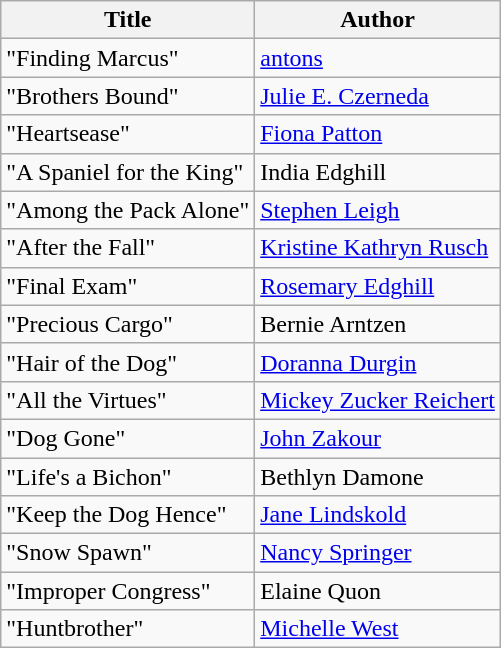<table class="wikitable">
<tr>
<th>Title</th>
<th>Author</th>
</tr>
<tr>
<td>"Finding Marcus"</td>
<td><a href='#'>antons</a></td>
</tr>
<tr>
<td>"Brothers Bound"</td>
<td><a href='#'>Julie E. Czerneda</a></td>
</tr>
<tr>
<td>"Heartsease"</td>
<td><a href='#'>Fiona Patton</a></td>
</tr>
<tr>
<td>"A Spaniel for the King"</td>
<td>India Edghill</td>
</tr>
<tr>
<td>"Among the Pack Alone"</td>
<td><a href='#'>Stephen Leigh</a></td>
</tr>
<tr>
<td>"After the Fall"</td>
<td><a href='#'>Kristine Kathryn Rusch</a></td>
</tr>
<tr>
<td>"Final Exam"</td>
<td><a href='#'>Rosemary Edghill</a></td>
</tr>
<tr>
<td>"Precious Cargo"</td>
<td>Bernie Arntzen</td>
</tr>
<tr>
<td>"Hair of the Dog"</td>
<td><a href='#'>Doranna Durgin</a></td>
</tr>
<tr>
<td>"All the Virtues"</td>
<td><a href='#'>Mickey Zucker Reichert</a></td>
</tr>
<tr>
<td>"Dog Gone"</td>
<td><a href='#'>John Zakour</a></td>
</tr>
<tr>
<td>"Life's a Bichon"</td>
<td>Bethlyn Damone</td>
</tr>
<tr>
<td>"Keep the Dog Hence"</td>
<td><a href='#'>Jane Lindskold</a></td>
</tr>
<tr>
<td>"Snow Spawn"</td>
<td><a href='#'>Nancy Springer</a></td>
</tr>
<tr>
<td>"Improper Congress"</td>
<td>Elaine Quon</td>
</tr>
<tr>
<td>"Huntbrother"</td>
<td><a href='#'>Michelle West</a></td>
</tr>
</table>
